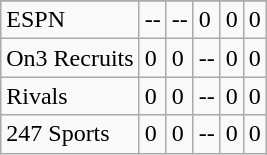<table class="wikitable">
<tr>
</tr>
<tr>
<td>ESPN</td>
<td>--</td>
<td>--</td>
<td>0</td>
<td>0</td>
<td>0</td>
</tr>
<tr>
<td>On3 Recruits</td>
<td>0</td>
<td>0</td>
<td>--</td>
<td>0</td>
<td>0</td>
</tr>
<tr>
<td>Rivals</td>
<td>0</td>
<td>0</td>
<td>--</td>
<td>0</td>
<td>0</td>
</tr>
<tr>
<td>247 Sports</td>
<td>0</td>
<td>0</td>
<td>--</td>
<td>0</td>
<td>0</td>
</tr>
</table>
